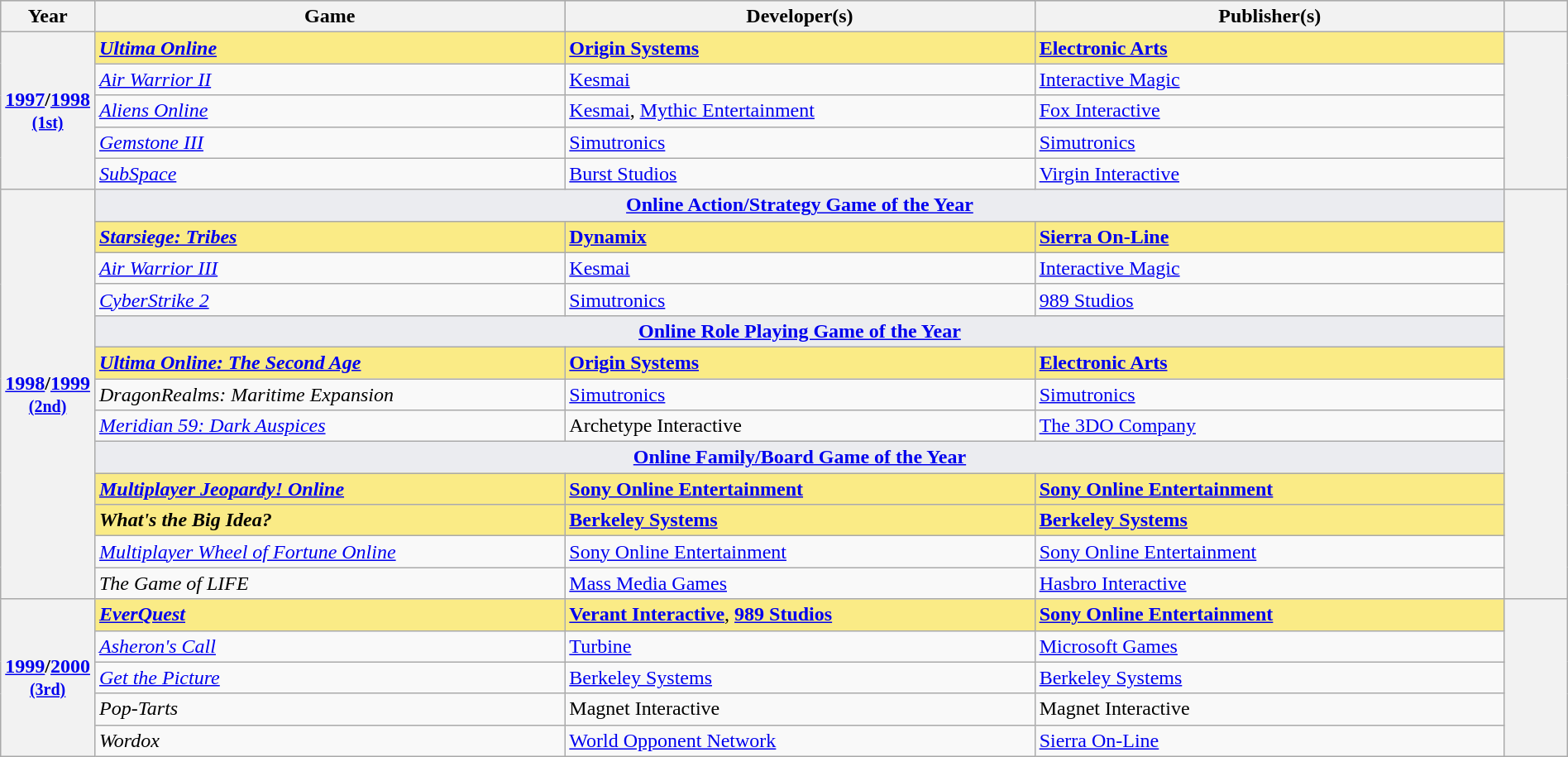<table class="wikitable sortable" rowspan=2 style="width:100%">
<tr style="background:#bebebe;">
<th scope="col" style="width:6%;">Year</th>
<th scope="col" style="width:30%;">Game</th>
<th scope="col" style="width:30%;">Developer(s)</th>
<th scope="col" style="width:30%;">Publisher(s)</th>
<th scope="col" style="width:4%;" class="unsortable"></th>
</tr>
<tr>
<th scope="row" rowspan="5" style="text-align:center"><a href='#'>1997</a>/<a href='#'>1998</a> <br><small><a href='#'>(1st)</a> </small></th>
<td style="background:#FAEB86"><strong><em><a href='#'>Ultima Online</a></em></strong></td>
<td style="background:#FAEB86"><strong><a href='#'>Origin Systems</a></strong></td>
<td style="background:#FAEB86"><strong><a href='#'>Electronic Arts</a></strong></td>
<th scope="row" rowspan="5" style="text-align;center;"></th>
</tr>
<tr>
<td><em><a href='#'>Air Warrior II</a></em></td>
<td><a href='#'>Kesmai</a></td>
<td><a href='#'>Interactive Magic</a></td>
</tr>
<tr>
<td><em><a href='#'>Aliens Online</a></em></td>
<td><a href='#'>Kesmai</a>, <a href='#'>Mythic Entertainment</a></td>
<td><a href='#'>Fox Interactive</a></td>
</tr>
<tr>
<td><em><a href='#'>Gemstone III</a></em></td>
<td><a href='#'>Simutronics</a></td>
<td><a href='#'>Simutronics</a></td>
</tr>
<tr>
<td><em><a href='#'>SubSpace</a></em></td>
<td><a href='#'>Burst Studios</a></td>
<td><a href='#'>Virgin Interactive</a></td>
</tr>
<tr>
<th scope="row" rowspan="13" style="text-align:center"><a href='#'>1998</a>/<a href='#'>1999</a> <br><small><a href='#'>(2nd)</a> </small></th>
<td colspan=3 style="text-align:center; background:#EBECF0"><strong><a href='#'>Online Action/Strategy Game of the Year</a></strong></td>
<th scope="row" rowspan="13" style="text-align;center;"></th>
</tr>
<tr>
<td style="background:#FAEB86"><strong><em><a href='#'>Starsiege: Tribes</a></em></strong></td>
<td style="background:#FAEB86"><strong><a href='#'>Dynamix</a></strong></td>
<td style="background:#FAEB86"><strong><a href='#'>Sierra On-Line</a></strong></td>
</tr>
<tr>
<td><em><a href='#'>Air Warrior III</a></em></td>
<td><a href='#'>Kesmai</a></td>
<td><a href='#'>Interactive Magic</a></td>
</tr>
<tr>
<td><em><a href='#'>CyberStrike 2</a></em></td>
<td><a href='#'>Simutronics</a></td>
<td><a href='#'>989 Studios</a></td>
</tr>
<tr>
<td colspan=3 style="text-align:center; background:#EBECF0"><strong><a href='#'>Online Role Playing Game of the Year</a></strong></td>
</tr>
<tr>
<td style="background:#FAEB86"><strong><em><a href='#'>Ultima Online: The Second Age</a></em></strong></td>
<td style="background:#FAEB86"><strong><a href='#'>Origin Systems</a></strong></td>
<td style="background:#FAEB86"><strong><a href='#'>Electronic Arts</a></strong></td>
</tr>
<tr>
<td><em>DragonRealms: Maritime Expansion</em></td>
<td><a href='#'>Simutronics</a></td>
<td><a href='#'>Simutronics</a></td>
</tr>
<tr>
<td><em><a href='#'>Meridian 59: Dark Auspices</a></em></td>
<td>Archetype Interactive</td>
<td><a href='#'>The 3DO Company</a></td>
</tr>
<tr>
<td colspan=3 style="text-align:center; background:#EBECF0"><strong><a href='#'>Online Family/Board Game of the Year</a></strong></td>
</tr>
<tr>
<td style="background:#FAEB86"><strong><em><a href='#'>Multiplayer Jeopardy! Online</a></em></strong></td>
<td style="background:#FAEB86"><strong><a href='#'>Sony Online Entertainment</a></strong></td>
<td style="background:#FAEB86"><strong><a href='#'>Sony Online Entertainment</a></strong></td>
</tr>
<tr>
<td style="background:#FAEB86"><strong><em>What's the Big Idea?</em></strong></td>
<td style="background:#FAEB86"><strong><a href='#'>Berkeley Systems</a></strong></td>
<td style="background:#FAEB86"><strong><a href='#'>Berkeley Systems</a></strong></td>
</tr>
<tr>
<td><em><a href='#'>Multiplayer Wheel of Fortune Online</a></em></td>
<td><a href='#'>Sony Online Entertainment</a></td>
<td><a href='#'>Sony Online Entertainment</a></td>
</tr>
<tr>
<td><em>The Game of LIFE</em></td>
<td><a href='#'>Mass Media Games</a></td>
<td><a href='#'>Hasbro Interactive</a></td>
</tr>
<tr>
<th scope="row" rowspan="5" style="text-align:center"><a href='#'>1999</a>/<a href='#'>2000</a> <br><small><a href='#'>(3rd)</a> </small></th>
<td style="background:#FAEB86"><strong><em><a href='#'>EverQuest</a></em></strong></td>
<td style="background:#FAEB86"><strong><a href='#'>Verant Interactive</a></strong>, <strong><a href='#'>989 Studios</a></strong></td>
<td style="background:#FAEB86"><strong><a href='#'>Sony Online Entertainment</a></strong></td>
<th scope="row" rowspan="5" style="text-align;center;"></th>
</tr>
<tr>
<td><em><a href='#'>Asheron's Call</a></em></td>
<td><a href='#'>Turbine</a></td>
<td><a href='#'>Microsoft Games</a></td>
</tr>
<tr>
<td><em><a href='#'>Get the Picture</a></em></td>
<td><a href='#'>Berkeley Systems</a></td>
<td><a href='#'>Berkeley Systems</a></td>
</tr>
<tr>
<td><em>Pop-Tarts</em></td>
<td>Magnet Interactive</td>
<td>Magnet Interactive</td>
</tr>
<tr>
<td><em>Wordox</em></td>
<td><a href='#'>World Opponent Network</a></td>
<td><a href='#'>Sierra On-Line</a></td>
</tr>
</table>
